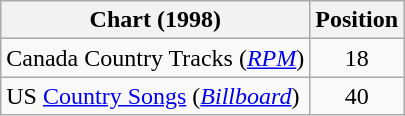<table class="wikitable sortable">
<tr>
<th scope="col">Chart (1998)</th>
<th scope="col">Position</th>
</tr>
<tr>
<td>Canada Country Tracks (<em><a href='#'>RPM</a></em>)</td>
<td align="center">18</td>
</tr>
<tr>
<td>US <a href='#'>Country Songs</a> (<em><a href='#'>Billboard</a></em>)</td>
<td align="center">40</td>
</tr>
</table>
